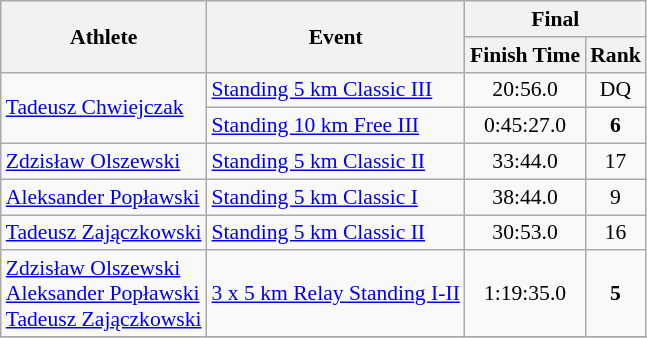<table class="wikitable" style="font-size:90%">
<tr>
<th rowspan="2">Athlete</th>
<th rowspan="2">Event</th>
<th colspan="2">Final</th>
</tr>
<tr>
<th>Finish Time</th>
<th>Rank</th>
</tr>
<tr>
<td rowspan=2><a href='#'>Tadeusz Chwiejczak</a></td>
<td rowspan=1><a href='#'>Standing 5 km Classic III</a></td>
<td align="center">20:56.0</td>
<td align="center">DQ</td>
</tr>
<tr>
<td rowspan=1><a href='#'>Standing 10 km Free III</a></td>
<td align="center">0:45:27.0</td>
<td align="center"><strong>6</strong></td>
</tr>
<tr>
<td rowspan=1><a href='#'>Zdzisław Olszewski</a></td>
<td rowspan=1><a href='#'>Standing 5 km Classic II</a></td>
<td align="center">33:44.0</td>
<td align="center">17</td>
</tr>
<tr>
<td rowspan=1><a href='#'>Aleksander Popławski</a></td>
<td rowspan=1><a href='#'>Standing 5 km Classic I</a></td>
<td align="center">38:44.0</td>
<td align="center">9</td>
</tr>
<tr>
<td rowspan=1><a href='#'>Tadeusz Zajączkowski</a></td>
<td rowspan=1><a href='#'>Standing 5 km Classic II</a></td>
<td align="center">30:53.0</td>
<td align="center">16</td>
</tr>
<tr>
<td rowspan=1><a href='#'>Zdzisław Olszewski</a><br><a href='#'>Aleksander Popławski</a><br><a href='#'>Tadeusz Zajączkowski</a></td>
<td rowspan=1><a href='#'>3 x 5 km Relay Standing  I-II</a></td>
<td align="center">1:19:35.0</td>
<td align="center"><strong>5</strong></td>
</tr>
<tr>
</tr>
</table>
